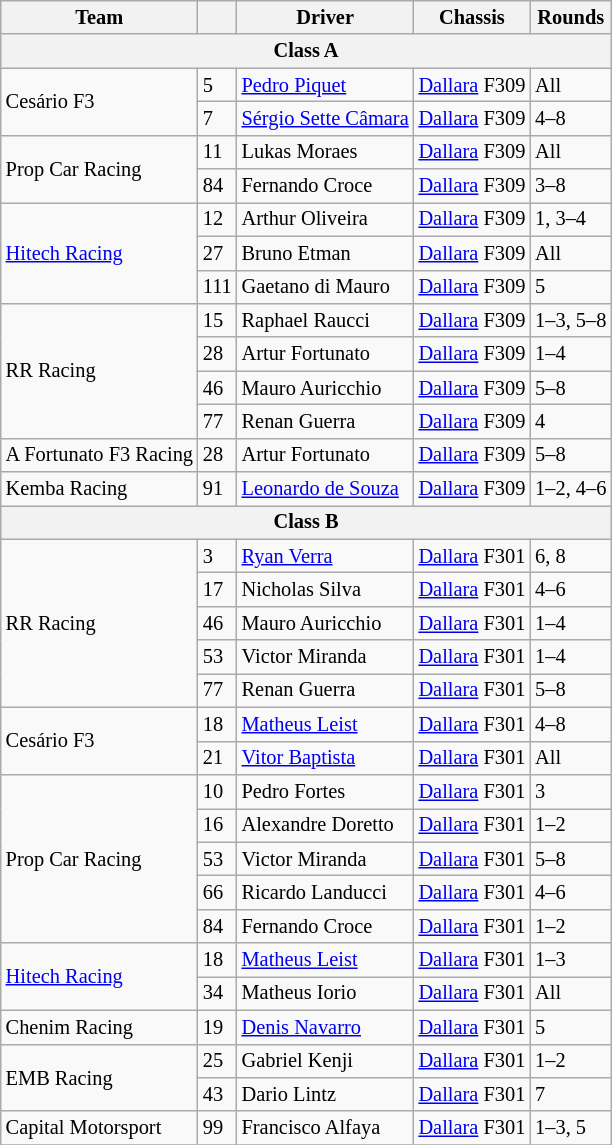<table class="wikitable" style="font-size: 85%">
<tr>
<th>Team</th>
<th></th>
<th>Driver</th>
<th>Chassis</th>
<th>Rounds</th>
</tr>
<tr>
<th colspan=5>Class A</th>
</tr>
<tr>
<td rowspan=2> Cesário F3</td>
<td>5</td>
<td> <a href='#'>Pedro Piquet</a></td>
<td><a href='#'>Dallara</a> F309</td>
<td>All</td>
</tr>
<tr>
<td>7</td>
<td> <a href='#'>Sérgio Sette Câmara</a></td>
<td><a href='#'>Dallara</a> F309</td>
<td>4–8</td>
</tr>
<tr>
<td rowspan=2> Prop Car Racing</td>
<td>11</td>
<td> Lukas Moraes</td>
<td><a href='#'>Dallara</a> F309</td>
<td>All</td>
</tr>
<tr>
<td>84</td>
<td> Fernando Croce</td>
<td><a href='#'>Dallara</a> F309</td>
<td>3–8</td>
</tr>
<tr>
<td rowspan=3> <a href='#'>Hitech Racing</a></td>
<td>12</td>
<td> Arthur Oliveira</td>
<td><a href='#'>Dallara</a> F309</td>
<td>1, 3–4</td>
</tr>
<tr>
<td>27</td>
<td> Bruno Etman</td>
<td><a href='#'>Dallara</a> F309</td>
<td>All</td>
</tr>
<tr>
<td>111</td>
<td> Gaetano di Mauro</td>
<td><a href='#'>Dallara</a> F309</td>
<td>5</td>
</tr>
<tr>
<td rowspan=4> RR Racing</td>
<td>15</td>
<td> Raphael Raucci</td>
<td><a href='#'>Dallara</a> F309</td>
<td>1–3, 5–8</td>
</tr>
<tr>
<td>28</td>
<td> Artur Fortunato</td>
<td><a href='#'>Dallara</a> F309</td>
<td>1–4</td>
</tr>
<tr>
<td>46</td>
<td> Mauro Auricchio</td>
<td><a href='#'>Dallara</a> F309</td>
<td>5–8</td>
</tr>
<tr>
<td>77</td>
<td> Renan Guerra</td>
<td><a href='#'>Dallara</a> F309</td>
<td>4</td>
</tr>
<tr>
<td> A Fortunato F3 Racing</td>
<td>28</td>
<td> Artur Fortunato</td>
<td><a href='#'>Dallara</a> F309</td>
<td>5–8</td>
</tr>
<tr>
<td> Kemba Racing</td>
<td>91</td>
<td> <a href='#'>Leonardo de Souza</a></td>
<td><a href='#'>Dallara</a> F309</td>
<td>1–2, 4–6</td>
</tr>
<tr>
<th colspan=5>Class B</th>
</tr>
<tr>
<td rowspan=5> RR Racing</td>
<td>3</td>
<td> <a href='#'>Ryan Verra</a></td>
<td><a href='#'>Dallara</a> F301</td>
<td>6, 8</td>
</tr>
<tr>
<td>17</td>
<td> Nicholas Silva</td>
<td><a href='#'>Dallara</a> F301</td>
<td>4–6</td>
</tr>
<tr>
<td>46</td>
<td> Mauro Auricchio</td>
<td><a href='#'>Dallara</a> F301</td>
<td>1–4</td>
</tr>
<tr>
<td>53</td>
<td> Victor Miranda</td>
<td><a href='#'>Dallara</a> F301</td>
<td>1–4</td>
</tr>
<tr>
<td>77</td>
<td> Renan Guerra</td>
<td><a href='#'>Dallara</a> F301</td>
<td>5–8</td>
</tr>
<tr>
<td rowspan=2> Cesário F3</td>
<td>18</td>
<td> <a href='#'>Matheus Leist</a></td>
<td><a href='#'>Dallara</a> F301</td>
<td>4–8</td>
</tr>
<tr>
<td>21</td>
<td> <a href='#'>Vitor Baptista</a></td>
<td><a href='#'>Dallara</a> F301</td>
<td>All</td>
</tr>
<tr>
<td rowspan=5> Prop Car Racing</td>
<td>10</td>
<td> Pedro Fortes</td>
<td><a href='#'>Dallara</a> F301</td>
<td>3</td>
</tr>
<tr>
<td>16</td>
<td> Alexandre Doretto</td>
<td><a href='#'>Dallara</a> F301</td>
<td>1–2</td>
</tr>
<tr>
<td>53</td>
<td> Victor Miranda</td>
<td><a href='#'>Dallara</a> F301</td>
<td>5–8</td>
</tr>
<tr>
<td>66</td>
<td> Ricardo Landucci</td>
<td><a href='#'>Dallara</a> F301</td>
<td>4–6</td>
</tr>
<tr>
<td>84</td>
<td> Fernando Croce</td>
<td><a href='#'>Dallara</a> F301</td>
<td>1–2</td>
</tr>
<tr>
<td rowspan=2> <a href='#'>Hitech Racing</a></td>
<td>18</td>
<td> <a href='#'>Matheus Leist</a></td>
<td><a href='#'>Dallara</a> F301</td>
<td>1–3</td>
</tr>
<tr>
<td>34</td>
<td> Matheus Iorio</td>
<td><a href='#'>Dallara</a> F301</td>
<td>All</td>
</tr>
<tr>
<td> Chenim Racing</td>
<td>19</td>
<td> <a href='#'>Denis Navarro</a></td>
<td><a href='#'>Dallara</a> F301</td>
<td>5</td>
</tr>
<tr>
<td rowspan=2> EMB Racing</td>
<td>25</td>
<td> Gabriel Kenji</td>
<td><a href='#'>Dallara</a> F301</td>
<td>1–2</td>
</tr>
<tr>
<td>43</td>
<td> Dario Lintz</td>
<td><a href='#'>Dallara</a> F301</td>
<td>7</td>
</tr>
<tr>
<td> Capital Motorsport</td>
<td>99</td>
<td> Francisco Alfaya</td>
<td><a href='#'>Dallara</a> F301</td>
<td>1–3, 5</td>
</tr>
<tr>
</tr>
</table>
